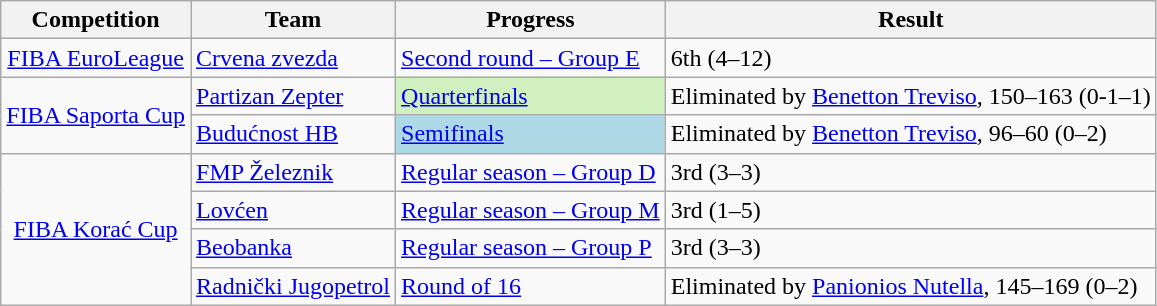<table class="wikitable">
<tr>
<th>Competition</th>
<th>Team</th>
<th>Progress</th>
<th>Result</th>
</tr>
<tr>
<td align="center"><a href='#'>FIBA EuroLeague</a></td>
<td><a href='#'>Crvena zvezda</a></td>
<td><a href='#'>Second round – Group E</a></td>
<td align="left">6th (4–12)</td>
</tr>
<tr>
<td rowspan=2 align="center"><a href='#'>FIBA Saporta Cup</a></td>
<td><a href='#'>Partizan Zepter</a></td>
<td bgcolor=#D0F0C0><a href='#'>Quarterfinals</a></td>
<td>Eliminated by  <a href='#'>Benetton Treviso</a>, 150–163 (0-1–1)</td>
</tr>
<tr>
<td><a href='#'>Budućnost HB</a></td>
<td bgcolor=lightblue><a href='#'>Semifinals</a></td>
<td>Eliminated by  <a href='#'>Benetton Treviso</a>, 96–60 (0–2)</td>
</tr>
<tr>
<td rowspan="4" align="center"><a href='#'>FIBA Korać Cup</a></td>
<td><a href='#'>FMP Železnik</a></td>
<td><a href='#'>Regular season – Group D</a></td>
<td align="left">3rd (3–3)</td>
</tr>
<tr>
<td><a href='#'>Lovćen</a></td>
<td><a href='#'>Regular season – Group M</a></td>
<td align="left">3rd (1–5)</td>
</tr>
<tr>
<td><a href='#'>Beobanka</a></td>
<td><a href='#'>Regular season – Group P</a></td>
<td align="left">3rd (3–3)</td>
</tr>
<tr>
<td><a href='#'>Radnički Jugopetrol</a></td>
<td><a href='#'>Round of 16</a></td>
<td>Eliminated by  <a href='#'>Panionios Nutella</a>, 145–169 (0–2)</td>
</tr>
</table>
